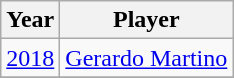<table class="wikitable">
<tr>
<th>Year</th>
<th>Player</th>
</tr>
<tr>
<td><a href='#'>2018</a></td>
<td> <a href='#'>Gerardo Martino</a></td>
</tr>
<tr>
</tr>
</table>
